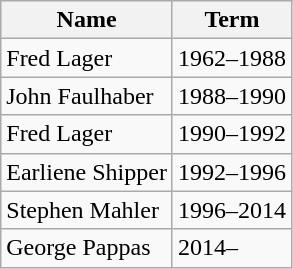<table class="wikitable">
<tr>
<th>Name</th>
<th>Term</th>
</tr>
<tr>
<td>Fred Lager</td>
<td>1962–1988</td>
</tr>
<tr>
<td>John Faulhaber</td>
<td>1988–1990</td>
</tr>
<tr>
<td>Fred Lager</td>
<td>1990–1992</td>
</tr>
<tr>
<td>Earliene Shipper</td>
<td>1992–1996</td>
</tr>
<tr>
<td>Stephen Mahler</td>
<td>1996–2014</td>
</tr>
<tr>
<td>George Pappas</td>
<td>2014–</td>
</tr>
</table>
